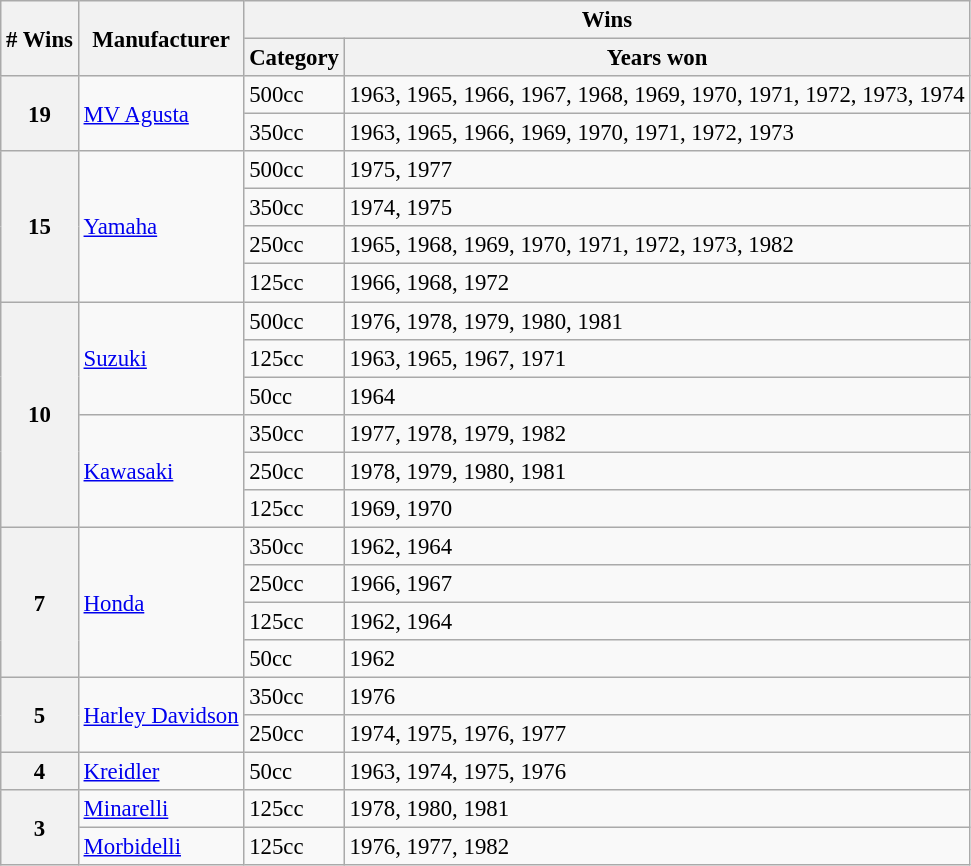<table class="wikitable" style="font-size: 95%;">
<tr>
<th rowspan=2># Wins</th>
<th rowspan=2>Manufacturer</th>
<th colspan=2>Wins</th>
</tr>
<tr>
<th>Category</th>
<th>Years won</th>
</tr>
<tr>
<th rowspan=2>19</th>
<td rowspan=2> <a href='#'>MV Agusta</a></td>
<td>500cc</td>
<td>1963, 1965, 1966, 1967, 1968, 1969, 1970, 1971, 1972, 1973, 1974</td>
</tr>
<tr>
<td>350cc</td>
<td>1963, 1965, 1966, 1969, 1970, 1971, 1972, 1973</td>
</tr>
<tr>
<th rowspan=4>15</th>
<td rowspan=4> <a href='#'>Yamaha</a></td>
<td>500cc</td>
<td>1975, 1977</td>
</tr>
<tr>
<td>350cc</td>
<td>1974, 1975</td>
</tr>
<tr>
<td>250cc</td>
<td>1965, 1968, 1969, 1970, 1971, 1972, 1973, 1982</td>
</tr>
<tr>
<td>125cc</td>
<td>1966, 1968, 1972</td>
</tr>
<tr>
<th rowspan=6>10</th>
<td rowspan=3> <a href='#'>Suzuki</a></td>
<td>500cc</td>
<td>1976, 1978, 1979, 1980, 1981</td>
</tr>
<tr>
<td>125cc</td>
<td>1963, 1965, 1967, 1971</td>
</tr>
<tr>
<td>50cc</td>
<td>1964</td>
</tr>
<tr>
<td rowspan=3> <a href='#'>Kawasaki</a></td>
<td>350cc</td>
<td>1977, 1978, 1979, 1982</td>
</tr>
<tr>
<td>250cc</td>
<td>1978, 1979, 1980, 1981</td>
</tr>
<tr>
<td>125cc</td>
<td>1969, 1970</td>
</tr>
<tr>
<th rowspan=4>7</th>
<td rowspan=4> <a href='#'>Honda</a></td>
<td>350cc</td>
<td>1962, 1964</td>
</tr>
<tr>
<td>250cc</td>
<td>1966, 1967</td>
</tr>
<tr>
<td>125cc</td>
<td>1962, 1964</td>
</tr>
<tr>
<td>50cc</td>
<td>1962</td>
</tr>
<tr>
<th rowspan=2>5</th>
<td rowspan=2> <a href='#'>Harley Davidson</a></td>
<td>350cc</td>
<td>1976</td>
</tr>
<tr>
<td>250cc</td>
<td>1974, 1975, 1976, 1977</td>
</tr>
<tr>
<th>4</th>
<td> <a href='#'>Kreidler</a></td>
<td>50cc</td>
<td>1963, 1974, 1975, 1976</td>
</tr>
<tr>
<th rowspan=2>3</th>
<td> <a href='#'>Minarelli</a></td>
<td>125cc</td>
<td>1978, 1980, 1981</td>
</tr>
<tr>
<td> <a href='#'>Morbidelli</a></td>
<td>125cc</td>
<td>1976, 1977, 1982</td>
</tr>
</table>
